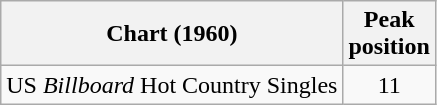<table class="wikitable sortable">
<tr>
<th align="left">Chart (1960)</th>
<th align="center">Peak<br>position</th>
</tr>
<tr>
<td align="left">US <em>Billboard</em> Hot Country Singles</td>
<td align="center">11</td>
</tr>
</table>
